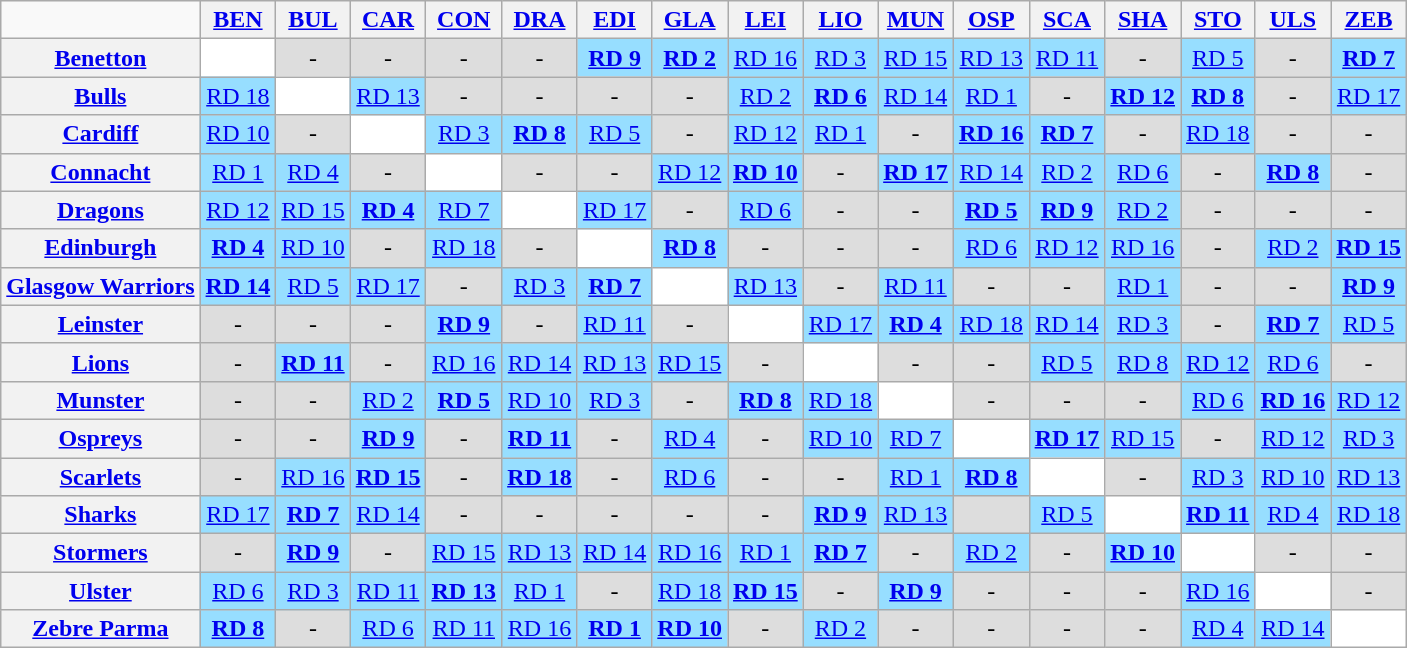<table class="wikitable" style="text-align:center">
<tr>
<td></td>
<th><a href='#'>BEN</a></th>
<th><a href='#'>BUL</a></th>
<th><a href='#'>CAR</a></th>
<th><a href='#'>CON</a></th>
<th><a href='#'>DRA</a></th>
<th><a href='#'>EDI</a></th>
<th><a href='#'>GLA</a></th>
<th><a href='#'>LEI</a></th>
<th><a href='#'>LIO</a></th>
<th><a href='#'>MUN</a></th>
<th><a href='#'>OSP</a></th>
<th><a href='#'>SCA</a></th>
<th><a href='#'>SHA</a></th>
<th><a href='#'>STO</a></th>
<th><a href='#'>ULS</a></th>
<th><a href='#'>ZEB</a></th>
</tr>
<tr>
<th><a href='#'>Benetton</a></th>
<td style="background:#ffffff"></td>
<td style="background:#dddddd">-</td>
<td style="background:#dddddd">-</td>
<td style="background:#dddddd">-</td>
<td style="background:#dddddd">-</td>
<td style="background:#97deff"><a href='#'><strong>RD 9</strong></a></td>
<td style="background:#97deff"><a href='#'><strong>RD 2</strong></a></td>
<td style="background:#97deff"><a href='#'>RD 16</a></td>
<td style="background:#97deff"><a href='#'>RD 3</a></td>
<td style="background:#97deff"><a href='#'>RD 15</a></td>
<td style="background:#97deff"><a href='#'>RD 13</a></td>
<td style="background:#97deff"><a href='#'>RD 11</a></td>
<td style="background:#dddddd">-</td>
<td style="background:#97deff"><a href='#'>RD 5</a></td>
<td style="background:#dddddd">-</td>
<td style="background:#97deff"><a href='#'><strong>RD 7</strong></a></td>
</tr>
<tr>
<th><a href='#'>Bulls</a></th>
<td style="background:#97deff"><a href='#'>RD 18</a></td>
<td style="background:#ffffff"></td>
<td style="background:#97deff"><a href='#'>RD 13</a></td>
<td style="background:#dddddd">-</td>
<td style="background:#dddddd">-</td>
<td style="background:#dddddd">-</td>
<td style="background:#dddddd">-</td>
<td style="background:#97deff"><a href='#'>RD 2</a></td>
<td style="background:#97deff"><a href='#'><strong>RD 6</strong></a></td>
<td style="background:#97deff"><a href='#'>RD 14</a></td>
<td style="background:#97deff"><a href='#'>RD 1</a></td>
<td style="background:#dddddd">-</td>
<td style="background:#97deff"><a href='#'><strong>RD 12</strong></a></td>
<td style="background:#97deff"><a href='#'><strong>RD 8</strong></a></td>
<td style="background:#dddddd">-</td>
<td style="background:#97deff"><a href='#'>RD 17</a></td>
</tr>
<tr>
<th><a href='#'>Cardiff</a></th>
<td style="background:#97deff"><a href='#'>RD 10</a></td>
<td style="background:#dddddd">-</td>
<td style="background:#ffffff"></td>
<td style="background:#97deff"><a href='#'>RD 3</a></td>
<td style="background:#97deff"><a href='#'><strong>RD 8</strong></a></td>
<td style="background:#97deff"><a href='#'>RD 5</a></td>
<td style="background:#dddddd">-</td>
<td style="background:#97deff"><a href='#'>RD 12</a></td>
<td style="background:#97deff"><a href='#'>RD 1</a></td>
<td style="background:#dddddd">-</td>
<td style="background:#97deff"><a href='#'><strong>RD 16</strong></a></td>
<td style="background:#97deff"><a href='#'><strong>RD 7</strong></a></td>
<td style="background:#dddddd">-</td>
<td style="background:#97deff"><a href='#'>RD 18</a></td>
<td style="background:#dddddd">-</td>
<td style="background:#dddddd">-</td>
</tr>
<tr>
<th><a href='#'>Connacht</a></th>
<td style="background:#97deff"><a href='#'>RD 1</a></td>
<td style="background:#97deff"><a href='#'>RD 4</a></td>
<td style="background:#dddddd">-</td>
<td style="background:#ffffff"></td>
<td style="background:#dddddd">-</td>
<td style="background:#dddddd">-</td>
<td style="background:#97deff"><a href='#'>RD 12</a></td>
<td style="background:#97deff"><a href='#'><strong>RD 10</strong></a></td>
<td style="background:#dddddd">-</td>
<td style="background:#97deff"><a href='#'><strong>RD 17</strong></a></td>
<td style="background:#97deff"><a href='#'>RD 14</a></td>
<td style="background:#97deff"><a href='#'>RD 2</a></td>
<td style="background:#97deff"><a href='#'>RD 6</a></td>
<td style="background:#dddddd">-</td>
<td style="background:#97deff"><a href='#'><strong>RD 8</strong></a></td>
<td style="background:#dddddd">-</td>
</tr>
<tr>
<th><a href='#'>Dragons</a></th>
<td style="background:#97deff"><a href='#'>RD 12</a></td>
<td style="background:#97deff"><a href='#'>RD 15</a></td>
<td style="background:#97deff"><a href='#'><strong>RD 4</strong></a></td>
<td style="background:#97deff"><a href='#'>RD 7</a></td>
<td style="background:#ffffff"></td>
<td style="background:#97deff"><a href='#'>RD 17</a></td>
<td style="background:#dddddd">-</td>
<td style="background:#97deff"><a href='#'>RD 6</a></td>
<td style="background:#dddddd">-</td>
<td style="background:#dddddd">-</td>
<td style="background:#97deff"><a href='#'><strong>RD 5</strong></a></td>
<td style="background:#97deff"><a href='#'><strong>RD 9</strong></a></td>
<td style="background:#97deff"><a href='#'>RD 2</a></td>
<td style="background:#dddddd">-</td>
<td style="background:#dddddd">-</td>
<td style="background:#dddddd">-</td>
</tr>
<tr>
<th><a href='#'>Edinburgh</a></th>
<td style="background:#97deff"><a href='#'><strong>RD 4</strong></a></td>
<td style="background:#97deff"><a href='#'>RD 10</a></td>
<td style="background:#dddddd">-</td>
<td style="background:#97deff"><a href='#'>RD 18</a></td>
<td style="background:#dddddd">-</td>
<td style="background:#ffffff"></td>
<td style="background:#97deff"><a href='#'><strong>RD 8</strong></a></td>
<td style="background:#dddddd">-</td>
<td style="background:#dddddd">-</td>
<td style="background:#dddddd">-</td>
<td style="background:#97deff"><a href='#'>RD 6</a></td>
<td style="background:#97deff"><a href='#'>RD 12</a></td>
<td style="background:#97deff"><a href='#'>RD 16</a></td>
<td style="background:#dddddd">-</td>
<td style="background:#97deff"><a href='#'>RD 2</a></td>
<td style="background:#97deff"><a href='#'><strong>RD 15</strong></a></td>
</tr>
<tr>
<th><a href='#'>Glasgow Warriors</a></th>
<td style="background:#97deff"><a href='#'><strong>RD 14</strong></a></td>
<td style="background:#97deff"><a href='#'>RD 5</a></td>
<td style="background:#97deff"><a href='#'>RD 17</a></td>
<td style="background:#dddddd">-</td>
<td style="background:#97deff"><a href='#'>RD 3</a></td>
<td style="background:#97deff"><a href='#'><strong>RD 7</strong></a></td>
<td style="background:#ffffff"></td>
<td style="background:#97deff"><a href='#'>RD 13</a></td>
<td style="background:#dddddd">-</td>
<td style="background:#97deff"><a href='#'>RD 11</a></td>
<td style="background:#dddddd">-</td>
<td style="background:#dddddd">-</td>
<td style="background:#97deff"><a href='#'>RD 1</a></td>
<td style="background:#dddddd">-</td>
<td style="background:#dddddd">-</td>
<td style="background:#97deff"><a href='#'><strong>RD 9</strong></a></td>
</tr>
<tr>
<th><a href='#'>Leinster</a></th>
<td style="background:#dddddd">-</td>
<td style="background:#dddddd">-</td>
<td style="background:#dddddd">-</td>
<td style="background:#97deff"><a href='#'><strong>RD 9</strong></a></td>
<td style="background:#dddddd">-</td>
<td style="background:#97deff"><a href='#'>RD 11</a></td>
<td style="background:#dddddd">-</td>
<td style="background:#ffffff"></td>
<td style="background:#97deff"><a href='#'>RD 17</a></td>
<td style="background:#97deff"><a href='#'><strong>RD 4</strong></a></td>
<td style="background:#97deff"><a href='#'>RD 18</a></td>
<td style="background:#97deff"><a href='#'>RD 14</a></td>
<td style="background:#97deff"><a href='#'>RD 3</a></td>
<td style="background:#dddddd">-</td>
<td style="background:#97deff"><a href='#'><strong>RD 7</strong></a></td>
<td style="background:#97deff"><a href='#'>RD 5</a></td>
</tr>
<tr>
<th><a href='#'>Lions</a></th>
<td style="background:#dddddd">-</td>
<td style="background:#97deff"><a href='#'><strong>RD 11</strong></a></td>
<td style="background:#dddddd">-</td>
<td style="background:#97deff"><a href='#'>RD 16</a></td>
<td style="background:#97deff"><a href='#'>RD 14</a></td>
<td style="background:#97deff"><a href='#'>RD 13</a></td>
<td style="background:#97deff"><a href='#'>RD 15</a></td>
<td style="background:#dddddd">-</td>
<td style="background:#ffffff"></td>
<td style="background:#dddddd">-</td>
<td style="background:#dddddd">-</td>
<td style="background:#97deff"><a href='#'>RD 5</a></td>
<td style="background:#97deff"><a href='#'>RD 8</a></td>
<td style="background:#97deff"><a href='#'>RD 12</a></td>
<td style="background:#97deff"><a href='#'>RD 6</a></td>
<td style="background:#dddddd">-</td>
</tr>
<tr>
<th><a href='#'>Munster</a></th>
<td style="background:#dddddd">-</td>
<td style="background:#dddddd">-</td>
<td style="background:#97deff"><a href='#'>RD 2</a></td>
<td style="background:#97deff"><a href='#'><strong>RD 5</strong></a></td>
<td style="background:#97deff"><a href='#'>RD 10</a></td>
<td style="background:#97deff"><a href='#'>RD 3</a></td>
<td style="background:#dddddd">-</td>
<td style="background:#97deff"><a href='#'><strong>RD 8</strong></a></td>
<td style="background:#97deff"><a href='#'>RD 18</a></td>
<td style="background:#ffffff"></td>
<td style="background:#dddddd">-</td>
<td style="background:#dddddd">-</td>
<td style="background:#dddddd">-</td>
<td style="background:#97deff"><a href='#'>RD 6</a></td>
<td style="background:#97deff"><a href='#'><strong>RD 16</strong></a></td>
<td style="background:#97deff"><a href='#'>RD 12</a></td>
</tr>
<tr>
<th><a href='#'>Ospreys</a></th>
<td style="background:#dddddd">-</td>
<td style="background:#dddddd">-</td>
<td style="background:#97deff"><a href='#'><strong>RD 9</strong></a></td>
<td style="background:#dddddd">-</td>
<td style="background:#97deff"><a href='#'><strong>RD 11</strong></a></td>
<td style="background:#dddddd">-</td>
<td style="background:#97deff"><a href='#'>RD 4</a></td>
<td style="background:#dddddd">-</td>
<td style="background:#97deff"><a href='#'>RD 10</a></td>
<td style="background:#97deff"><a href='#'>RD 7</a></td>
<td style="background:#ffffff"></td>
<td style="background:#97deff"><a href='#'><strong>RD 17</strong></a></td>
<td style="background:#97deff"><a href='#'>RD 15</a></td>
<td style="background:#dddddd">-</td>
<td style="background:#97deff"><a href='#'>RD 12</a></td>
<td style="background:#97deff"><a href='#'>RD 3</a></td>
</tr>
<tr>
<th><a href='#'>Scarlets</a></th>
<td style="background:#dddddd">-</td>
<td style="background:#97deff"><a href='#'>RD 16</a></td>
<td style="background:#97deff"><a href='#'><strong>RD 15</strong></a></td>
<td style="background:#dddddd">-</td>
<td style="background:#97deff"><a href='#'><strong>RD 18</strong></a></td>
<td style="background:#dddddd">-</td>
<td style="background:#97deff"><a href='#'>RD 6</a></td>
<td style="background:#dddddd">-</td>
<td style="background:#dddddd">-</td>
<td style="background:#97deff"><a href='#'>RD 1</a></td>
<td style="background:#97deff"><a href='#'><strong>RD 8</strong></a></td>
<td style="background:#ffffff"></td>
<td style="background:#dddddd">-</td>
<td style="background:#97deff"><a href='#'>RD 3</a></td>
<td style="background:#97deff"><a href='#'>RD 10</a></td>
<td style="background:#97deff"><a href='#'>RD 13</a></td>
</tr>
<tr>
<th><a href='#'>Sharks</a></th>
<td style="background:#97deff"><a href='#'>RD 17</a></td>
<td style="background:#97deff"><a href='#'><strong>RD 7</strong></a></td>
<td style="background:#97deff"><a href='#'>RD 14</a></td>
<td style="background:#dddddd">-</td>
<td style="background:#dddddd">-</td>
<td style="background:#dddddd">-</td>
<td style="background:#dddddd">-</td>
<td style="background:#dddddd">-</td>
<td style="background:#97deff"><a href='#'><strong>RD 9</strong></a></td>
<td style="background:#97deff"><a href='#'>RD 13</a></td>
<td style="background:#dddddd"></td>
<td style="background:#97deff"><a href='#'>RD 5</a></td>
<td style="background:#ffffff"></td>
<td style="background:#97deff"><a href='#'><strong>RD 11</strong></a></td>
<td style="background:#97deff"><a href='#'>RD 4</a></td>
<td style="background:#97deff"><a href='#'>RD 18</a></td>
</tr>
<tr>
<th><a href='#'>Stormers</a></th>
<td style="background:#dddddd">-</td>
<td style="background:#97deff"><a href='#'><strong>RD 9</strong></a></td>
<td style="background:#dddddd">-</td>
<td style="background:#97deff"><a href='#'>RD 15</a></td>
<td style="background:#97deff"><a href='#'>RD 13</a></td>
<td style="background:#97deff"><a href='#'>RD 14</a></td>
<td style="background:#97deff"><a href='#'>RD 16</a></td>
<td style="background:#97deff"><a href='#'>RD 1</a></td>
<td style="background:#97deff"><a href='#'><strong>RD 7</strong></a></td>
<td style="background:#dddddd">-</td>
<td style="background:#97deff"><a href='#'>RD 2</a></td>
<td style="background:#dddddd">-</td>
<td style="background:#97deff"><a href='#'><strong>RD 10</strong></a></td>
<td style="background:#ffffff"></td>
<td style="background:#dddddd">-</td>
<td style="background:#dddddd">-</td>
</tr>
<tr>
<th><a href='#'>Ulster</a></th>
<td style="background:#97deff"><a href='#'>RD 6</a></td>
<td style="background:#97deff"><a href='#'>RD 3</a></td>
<td style="background:#97deff"><a href='#'>RD 11</a></td>
<td style="background:#97deff"><a href='#'><strong>RD 13</strong></a></td>
<td style="background:#97deff"><a href='#'>RD 1</a></td>
<td style="background:#dddddd">-</td>
<td style="background:#97deff"><a href='#'>RD 18</a></td>
<td style="background:#97deff"><a href='#'><strong>RD 15</strong></a></td>
<td style="background:#dddddd">-</td>
<td style="background:#97deff"><a href='#'><strong>RD 9</strong></a></td>
<td style="background:#dddddd">-</td>
<td style="background:#dddddd">-</td>
<td style="background:#dddddd">-</td>
<td style="background:#97deff"><a href='#'>RD 16</a></td>
<td style="background:#ffffff"></td>
<td style="background:#dddddd">-</td>
</tr>
<tr>
<th><a href='#'>Zebre Parma</a></th>
<td style="background:#97deff"><a href='#'><strong>RD 8</strong></a></td>
<td style="background:#dddddd">-</td>
<td style="background:#97deff"><a href='#'>RD 6</a></td>
<td style="background:#97deff"><a href='#'>RD 11</a></td>
<td style="background:#97deff"><a href='#'>RD 16</a></td>
<td style="background:#97deff"><a href='#'><strong>RD 1</strong></a></td>
<td style="background:#97deff"><a href='#'><strong>RD 10</strong></a></td>
<td style="background:#dddddd">-</td>
<td style="background:#97deff"><a href='#'>RD 2</a></td>
<td style="background:#dddddd">-</td>
<td style="background:#dddddd">-</td>
<td style="background:#dddddd">-</td>
<td style="background:#dddddd">-</td>
<td style="background:#97deff"><a href='#'>RD 4</a></td>
<td style="background:#97deff"><a href='#'>RD 14</a></td>
<td style="background:#ffffff"></td>
</tr>
</table>
